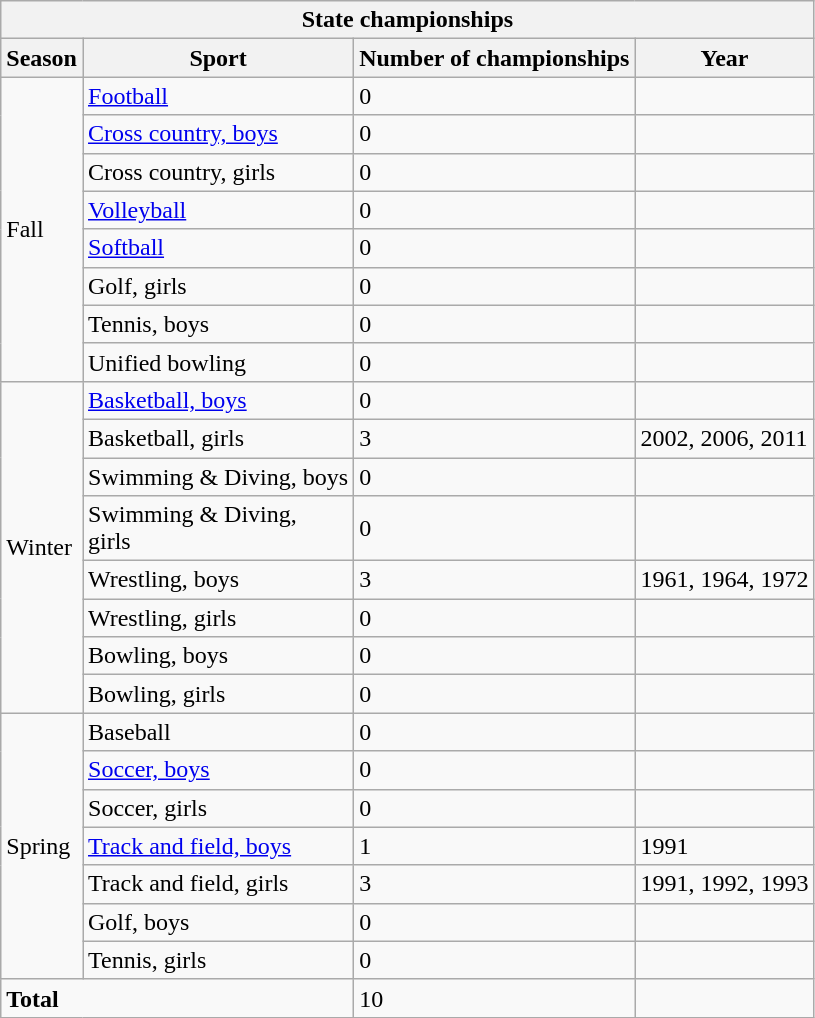<table class="wikitable">
<tr>
<th colspan="4">State championships</th>
</tr>
<tr>
<th>Season</th>
<th>Sport</th>
<th>Number of championships</th>
<th>Year</th>
</tr>
<tr>
<td rowspan="8">Fall</td>
<td><a href='#'>Football</a></td>
<td>0</td>
<td></td>
</tr>
<tr>
<td><a href='#'>Cross country, boys</a></td>
<td>0</td>
<td></td>
</tr>
<tr>
<td>Cross country, girls</td>
<td>0</td>
<td></td>
</tr>
<tr>
<td><a href='#'>Volleyball</a></td>
<td>0</td>
<td></td>
</tr>
<tr>
<td><a href='#'>Softball</a></td>
<td>0</td>
<td></td>
</tr>
<tr>
<td>Golf, girls</td>
<td>0</td>
<td></td>
</tr>
<tr>
<td>Tennis, boys</td>
<td>0</td>
<td></td>
</tr>
<tr>
<td>Unified bowling</td>
<td>0</td>
<td></td>
</tr>
<tr>
<td rowspan="8">Winter</td>
<td><a href='#'>Basketball, boys</a></td>
<td>0</td>
<td></td>
</tr>
<tr>
<td>Basketball, girls</td>
<td>3</td>
<td>2002, 2006, 2011</td>
</tr>
<tr>
<td>Swimming & Diving, boys</td>
<td>0</td>
<td></td>
</tr>
<tr>
<td>Swimming & Diving,<br>girls</td>
<td>0</td>
<td></td>
</tr>
<tr>
<td>Wrestling, boys</td>
<td>3</td>
<td>1961, 1964, 1972</td>
</tr>
<tr>
<td>Wrestling, girls</td>
<td>0</td>
<td></td>
</tr>
<tr>
<td>Bowling, boys</td>
<td>0</td>
<td></td>
</tr>
<tr>
<td>Bowling, girls</td>
<td>0</td>
<td></td>
</tr>
<tr>
<td rowspan="7">Spring</td>
<td>Baseball</td>
<td>0</td>
<td></td>
</tr>
<tr>
<td><a href='#'>Soccer, boys</a></td>
<td>0</td>
<td></td>
</tr>
<tr>
<td>Soccer, girls</td>
<td>0</td>
<td></td>
</tr>
<tr>
<td><a href='#'>Track and field, boys</a></td>
<td>1</td>
<td>1991</td>
</tr>
<tr>
<td>Track and field, girls</td>
<td>3</td>
<td>1991, 1992, 1993</td>
</tr>
<tr>
<td>Golf, boys</td>
<td>0</td>
<td></td>
</tr>
<tr>
<td>Tennis, girls</td>
<td>0</td>
<td></td>
</tr>
<tr>
<td colspan="2"><strong>Total</strong></td>
<td>10</td>
</tr>
</table>
